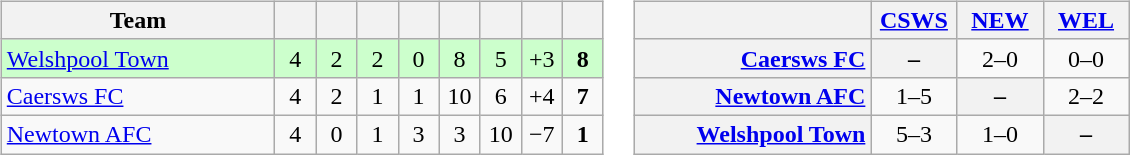<table>
<tr>
<td><br><table class="wikitable" style="text-align: center;">
<tr>
<th width=175>Team</th>
<th width=20></th>
<th width=20></th>
<th width=20></th>
<th width=20></th>
<th width=20></th>
<th width=20></th>
<th width=20></th>
<th width=20></th>
</tr>
<tr bgcolor="#ccffcc">
<td align=left><a href='#'>Welshpool Town</a></td>
<td>4</td>
<td>2</td>
<td>2</td>
<td>0</td>
<td>8</td>
<td>5</td>
<td>+3</td>
<td><strong>8</strong></td>
</tr>
<tr>
<td align=left><a href='#'>Caersws FC</a></td>
<td>4</td>
<td>2</td>
<td>1</td>
<td>1</td>
<td>10</td>
<td>6</td>
<td>+4</td>
<td><strong>7</strong></td>
</tr>
<tr>
<td align=left><a href='#'>Newtown AFC</a></td>
<td>4</td>
<td>0</td>
<td>1</td>
<td>3</td>
<td>3</td>
<td>10</td>
<td>−7</td>
<td><strong>1</strong></td>
</tr>
</table>
</td>
<td><br><table class="wikitable" style="text-align:center">
<tr>
<th width="150"> </th>
<th width="50"><a href='#'>CSWS</a></th>
<th width="50"><a href='#'>NEW</a></th>
<th width="50"><a href='#'>WEL</a></th>
</tr>
<tr>
<th style="text-align:right;"><a href='#'>Caersws FC</a></th>
<th>–</th>
<td title="Caersws FC v Newtown AFC">2–0</td>
<td title="Caersws FC v Welshpool Town">0–0</td>
</tr>
<tr>
<th style="text-align:right;"><a href='#'>Newtown AFC</a></th>
<td title="Newtown AFC v Caersws FC">1–5</td>
<th>–</th>
<td title="Newtown AFC v Welshpool Town">2–2</td>
</tr>
<tr>
<th style="text-align:right;"><a href='#'>Welshpool Town</a></th>
<td title="Welshpool Town v Caersws FC">5–3</td>
<td title="Welshpool Town v Newtown AFC">1–0</td>
<th>–</th>
</tr>
</table>
</td>
</tr>
</table>
